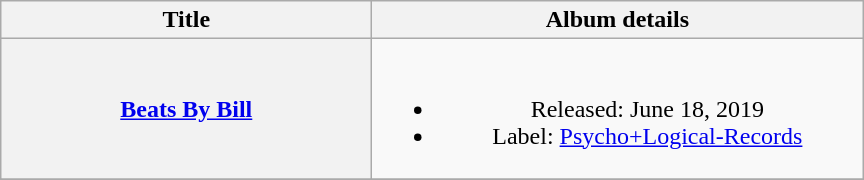<table class="wikitable plainrowheaders" style="text-align:center;" border="1">
<tr>
<th scope="col" style="width:15em;">Title</th>
<th scope="col" style="width:20em;">Album details</th>
</tr>
<tr>
<th scope="row"><a href='#'>Beats By Bill</a></th>
<td><br><ul><li>Released: June 18, 2019</li><li>Label: <a href='#'>Psycho+Logical-Records</a></li></ul></td>
</tr>
<tr>
</tr>
</table>
